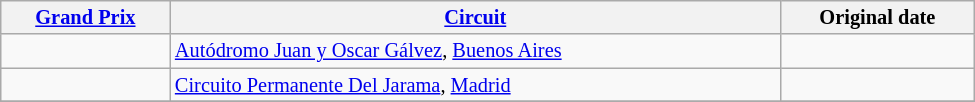<table class="wikitable" width=650px style="font-size: 85%;">
<tr>
<th><a href='#'>Grand Prix</a></th>
<th><a href='#'>Circuit</a></th>
<th>Original date</th>
</tr>
<tr>
<td></td>
<td nowrap> <a href='#'>Autódromo Juan y Oscar Gálvez</a>, <a href='#'>Buenos Aires</a></td>
<td></td>
</tr>
<tr>
<td></td>
<td> <a href='#'>Circuito Permanente Del Jarama</a>, <a href='#'>Madrid</a></td>
<td></td>
</tr>
<tr class="sortbottom">
</tr>
</table>
